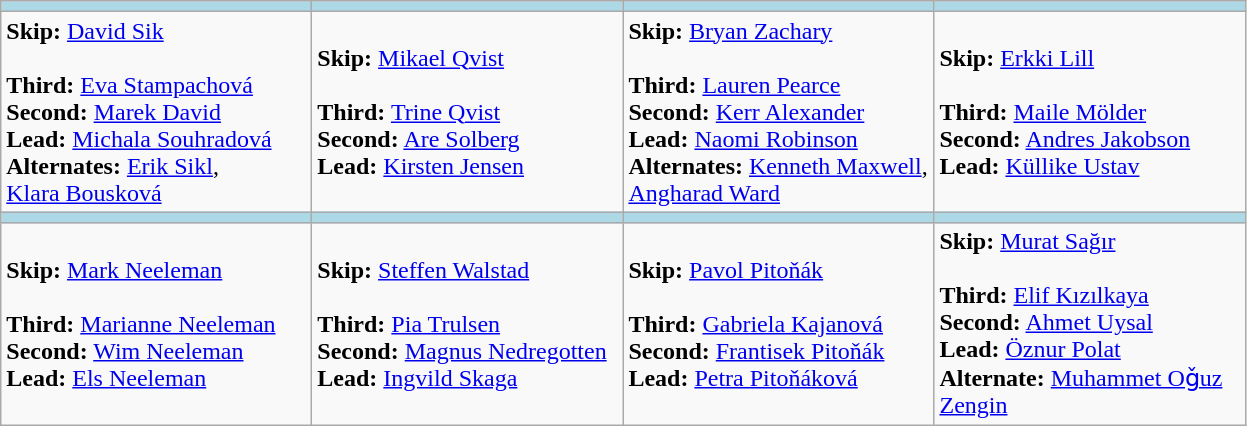<table class="wikitable">
<tr>
<th style="background: #ADD8E6;" width="200"></th>
<th style="background: #ADD8E6;" width="200"></th>
<th style="background: #ADD8E6;" width="200"></th>
<th style="background: #ADD8E6;" width="200"></th>
</tr>
<tr>
<td><strong>Skip:</strong> <a href='#'>David Sik</a> <br><br><strong>Third:</strong> <a href='#'>Eva Stampachová</a> <br>
<strong>Second:</strong> <a href='#'>Marek David</a> <br>
<strong>Lead:</strong> <a href='#'>Michala Souhradová</a> <br>
<strong>Alternates:</strong> <a href='#'>Erik Sikl</a>, <br> <a href='#'>Klara Bousková</a></td>
<td><strong>Skip:</strong> <a href='#'>Mikael Qvist</a> <br><br><strong>Third:</strong> <a href='#'>Trine Qvist</a> <br>
<strong>Second:</strong> <a href='#'>Are Solberg</a> <br>
<strong>Lead:</strong> <a href='#'>Kirsten Jensen</a></td>
<td><strong>Skip:</strong> <a href='#'>Bryan Zachary</a> <br><br><strong>Third:</strong> <a href='#'>Lauren Pearce</a> <br>
<strong>Second:</strong> <a href='#'>Kerr Alexander</a> <br>
<strong>Lead:</strong> <a href='#'>Naomi Robinson</a> <br>
<strong>Alternates:</strong> <a href='#'>Kenneth Maxwell</a>, <br> <a href='#'>Angharad Ward</a></td>
<td><strong>Skip:</strong> <a href='#'>Erkki Lill</a> <br><br><strong>Third:</strong> <a href='#'>Maile Mölder</a> <br>
<strong>Second:</strong> <a href='#'>Andres Jakobson</a> <br>
<strong>Lead:</strong> <a href='#'>Küllike Ustav</a></td>
</tr>
<tr>
<th style="background: #ADD8E6;" width="200"></th>
<th style="background: #ADD8E6;" width="200"></th>
<th style="background: #ADD8E6;" width="200"></th>
<th style="background: #ADD8E6;" width="200"></th>
</tr>
<tr>
<td><strong>Skip:</strong> <a href='#'>Mark Neeleman</a> <br><br><strong>Third:</strong> <a href='#'>Marianne Neeleman</a> <br>
<strong>Second:</strong> <a href='#'>Wim Neeleman</a> <br>
<strong>Lead:</strong> <a href='#'>Els Neeleman</a></td>
<td><strong>Skip:</strong> <a href='#'>Steffen Walstad</a> <br><br><strong>Third:</strong> <a href='#'>Pia Trulsen</a> <br>
<strong>Second:</strong> <a href='#'>Magnus Nedregotten</a> <br>
<strong>Lead:</strong> <a href='#'>Ingvild Skaga</a></td>
<td><strong>Skip:</strong> <a href='#'>Pavol Pitoňák</a> <br><br><strong>Third:</strong> <a href='#'>Gabriela Kajanová</a> <br>
<strong>Second:</strong> <a href='#'>Frantisek Pitoňák</a> <br>
<strong>Lead:</strong> <a href='#'>Petra Pitoňáková</a></td>
<td><strong>Skip:</strong> <a href='#'>Murat Sağır</a> <br><br><strong>Third:</strong> <a href='#'>Elif Kızılkaya</a> <br>
<strong>Second:</strong> <a href='#'>Ahmet Uysal</a> <br>
<strong>Lead:</strong> <a href='#'>Öznur Polat</a> <br>
<strong>Alternate:</strong> <a href='#'>Muhammet Oǧuz Zengin</a></td>
</tr>
</table>
